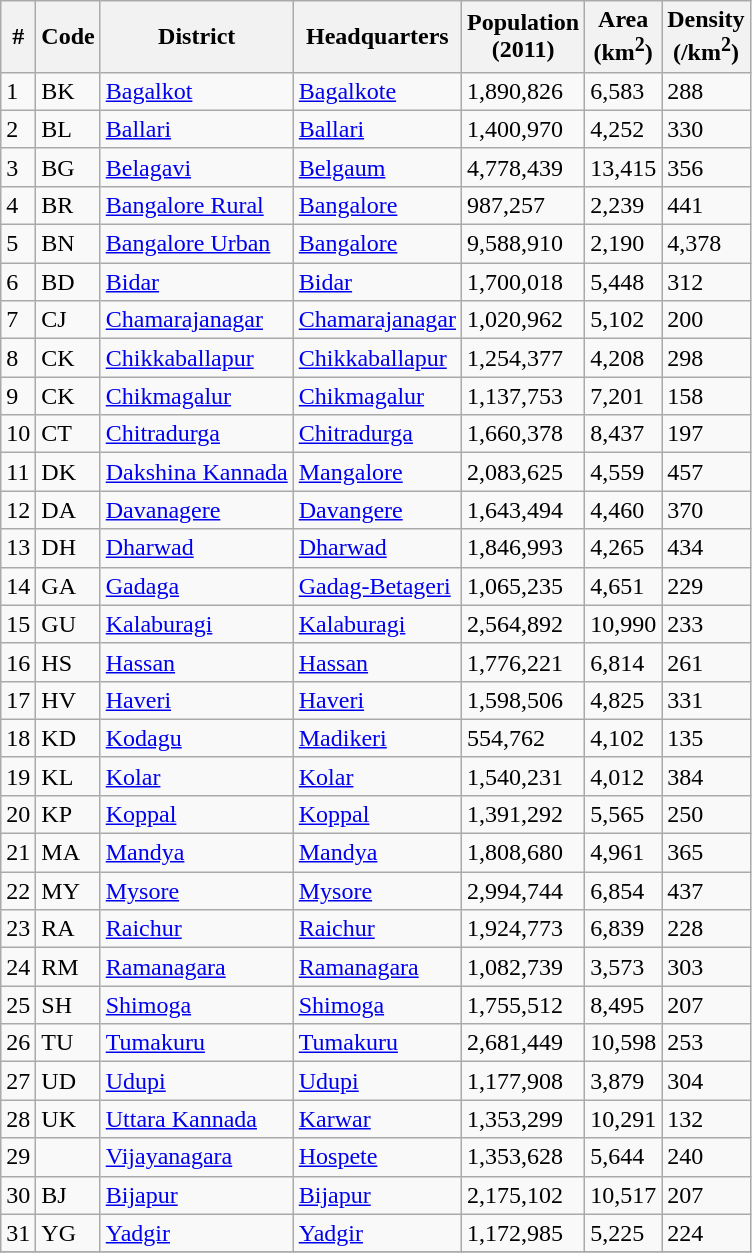<table class="wikitable sortable">
<tr>
<th>#</th>
<th>Code</th>
<th>District</th>
<th>Headquarters</th>
<th>Population <br>(2011)</th>
<th>Area <br>(km<sup>2</sup>)</th>
<th>Density <br>(/km<sup>2</sup>)</th>
</tr>
<tr>
<td>1</td>
<td>BK</td>
<td><a href='#'>Bagalkot</a></td>
<td><a href='#'>Bagalkote</a></td>
<td> 1,890,826</td>
<td> 6,583</td>
<td> 288</td>
</tr>
<tr>
<td>2</td>
<td>BL</td>
<td><a href='#'>Ballari</a></td>
<td><a href='#'>Ballari</a></td>
<td> 1,400,970</td>
<td> 4,252</td>
<td> 330</td>
</tr>
<tr>
<td>3</td>
<td>BG</td>
<td><a href='#'>Belagavi</a></td>
<td><a href='#'>Belgaum</a></td>
<td> 4,778,439</td>
<td> 13,415</td>
<td> 356</td>
</tr>
<tr>
<td>4</td>
<td>BR</td>
<td><a href='#'>Bangalore Rural</a></td>
<td><a href='#'>Bangalore</a></td>
<td> 987,257</td>
<td> 2,239</td>
<td> 441</td>
</tr>
<tr>
<td>5</td>
<td>BN</td>
<td><a href='#'>Bangalore Urban</a></td>
<td><a href='#'>Bangalore</a></td>
<td> 9,588,910</td>
<td> 2,190</td>
<td> 4,378</td>
</tr>
<tr>
<td>6</td>
<td>BD</td>
<td><a href='#'>Bidar</a></td>
<td><a href='#'>Bidar</a></td>
<td> 1,700,018</td>
<td> 5,448</td>
<td> 312</td>
</tr>
<tr>
<td>7</td>
<td>CJ</td>
<td><a href='#'>Chamarajanagar</a></td>
<td><a href='#'>Chamarajanagar</a></td>
<td> 1,020,962</td>
<td> 5,102</td>
<td> 200</td>
</tr>
<tr>
<td>8</td>
<td>CK</td>
<td><a href='#'>Chikkaballapur</a></td>
<td><a href='#'>Chikkaballapur</a></td>
<td> 1,254,377</td>
<td> 4,208</td>
<td> 298</td>
</tr>
<tr>
<td>9</td>
<td>CK</td>
<td><a href='#'>Chikmagalur</a></td>
<td><a href='#'>Chikmagalur</a></td>
<td> 1,137,753</td>
<td> 7,201</td>
<td> 158</td>
</tr>
<tr>
<td>10</td>
<td>CT</td>
<td><a href='#'>Chitradurga</a></td>
<td><a href='#'>Chitradurga</a></td>
<td> 1,660,378</td>
<td> 8,437</td>
<td> 197</td>
</tr>
<tr>
<td>11</td>
<td>DK</td>
<td><a href='#'>Dakshina Kannada</a></td>
<td><a href='#'>Mangalore</a></td>
<td> 2,083,625</td>
<td> 4,559</td>
<td> 457</td>
</tr>
<tr>
<td>12</td>
<td>DA</td>
<td><a href='#'>Davanagere</a></td>
<td><a href='#'>Davangere</a></td>
<td> 1,643,494</td>
<td> 4,460</td>
<td> 370</td>
</tr>
<tr>
<td>13</td>
<td>DH</td>
<td><a href='#'>Dharwad</a></td>
<td><a href='#'>Dharwad</a></td>
<td> 1,846,993</td>
<td> 4,265</td>
<td> 434</td>
</tr>
<tr>
<td>14</td>
<td>GA</td>
<td><a href='#'>Gadaga</a></td>
<td><a href='#'>Gadag-Betageri</a></td>
<td> 1,065,235</td>
<td> 4,651</td>
<td> 229</td>
</tr>
<tr>
<td>15</td>
<td>GU</td>
<td><a href='#'>Kalaburagi</a></td>
<td><a href='#'>Kalaburagi</a></td>
<td> 2,564,892</td>
<td> 10,990</td>
<td> 233</td>
</tr>
<tr>
<td>16</td>
<td>HS</td>
<td><a href='#'>Hassan</a></td>
<td><a href='#'>Hassan</a></td>
<td> 1,776,221</td>
<td> 6,814</td>
<td> 261</td>
</tr>
<tr>
<td>17</td>
<td>HV</td>
<td><a href='#'>Haveri</a></td>
<td><a href='#'>Haveri</a></td>
<td> 1,598,506</td>
<td> 4,825</td>
<td> 331</td>
</tr>
<tr>
<td>18</td>
<td>KD</td>
<td><a href='#'>Kodagu</a></td>
<td><a href='#'>Madikeri</a></td>
<td> 554,762</td>
<td> 4,102</td>
<td> 135</td>
</tr>
<tr>
<td>19</td>
<td>KL</td>
<td><a href='#'>Kolar</a></td>
<td><a href='#'>Kolar</a></td>
<td> 1,540,231</td>
<td> 4,012</td>
<td> 384</td>
</tr>
<tr>
<td>20</td>
<td>KP</td>
<td><a href='#'>Koppal</a></td>
<td><a href='#'>Koppal</a></td>
<td> 1,391,292</td>
<td> 5,565</td>
<td> 250</td>
</tr>
<tr>
<td>21</td>
<td>MA</td>
<td><a href='#'>Mandya</a></td>
<td><a href='#'>Mandya</a></td>
<td> 1,808,680</td>
<td> 4,961</td>
<td> 365</td>
</tr>
<tr>
<td>22</td>
<td>MY</td>
<td><a href='#'>Mysore</a></td>
<td><a href='#'>Mysore</a></td>
<td> 2,994,744</td>
<td> 6,854</td>
<td> 437</td>
</tr>
<tr>
<td>23</td>
<td>RA</td>
<td><a href='#'>Raichur</a></td>
<td><a href='#'>Raichur</a></td>
<td> 1,924,773</td>
<td> 6,839</td>
<td> 228</td>
</tr>
<tr>
<td>24</td>
<td>RM</td>
<td><a href='#'>Ramanagara</a></td>
<td><a href='#'>Ramanagara</a></td>
<td> 1,082,739</td>
<td> 3,573</td>
<td> 303</td>
</tr>
<tr>
<td>25</td>
<td>SH</td>
<td><a href='#'>Shimoga</a></td>
<td><a href='#'>Shimoga</a></td>
<td> 1,755,512</td>
<td> 8,495</td>
<td> 207</td>
</tr>
<tr>
<td>26</td>
<td>TU</td>
<td><a href='#'>Tumakuru</a></td>
<td><a href='#'>Tumakuru</a></td>
<td> 2,681,449</td>
<td> 10,598</td>
<td> 253</td>
</tr>
<tr>
<td>27</td>
<td>UD</td>
<td><a href='#'>Udupi</a></td>
<td><a href='#'>Udupi</a></td>
<td> 1,177,908</td>
<td> 3,879</td>
<td> 304</td>
</tr>
<tr>
<td>28</td>
<td>UK</td>
<td><a href='#'>Uttara Kannada</a></td>
<td><a href='#'>Karwar</a></td>
<td> 1,353,299</td>
<td> 10,291</td>
<td> 132</td>
</tr>
<tr>
<td>29</td>
<td></td>
<td><a href='#'>Vijayanagara</a></td>
<td><a href='#'>Hospete</a></td>
<td> 1,353,628</td>
<td> 5,644</td>
<td> 240</td>
</tr>
<tr>
<td>30</td>
<td>BJ</td>
<td><a href='#'>Bijapur</a></td>
<td><a href='#'>Bijapur</a></td>
<td> 2,175,102</td>
<td> 10,517</td>
<td> 207</td>
</tr>
<tr>
<td>31</td>
<td>YG</td>
<td><a href='#'>Yadgir</a></td>
<td><a href='#'>Yadgir</a></td>
<td> 1,172,985</td>
<td> 5,225</td>
<td> 224</td>
</tr>
<tr>
</tr>
</table>
